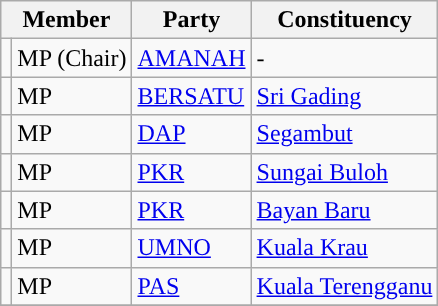<table class="sortable wikitable">
<tr>
<th colspan="2" valign="top">Member</th>
<th valign="top">Party</th>
<th valign="top">Constituency</th>
</tr>
<tr>
<td></td>
<td> MP (Chair)</td>
<td><a href='#'>AMANAH</a></td>
<td>-</td>
</tr>
<tr>
<td></td>
<td> MP</td>
<td><a href='#'>BERSATU</a></td>
<td><a href='#'>Sri Gading</a></td>
</tr>
<tr>
<td></td>
<td> MP</td>
<td><a href='#'>DAP</a></td>
<td><a href='#'>Segambut</a></td>
</tr>
<tr>
<td></td>
<td> MP</td>
<td><a href='#'>PKR</a></td>
<td><a href='#'>Sungai Buloh</a></td>
</tr>
<tr>
<td></td>
<td> MP</td>
<td><a href='#'>PKR</a></td>
<td><a href='#'>Bayan Baru</a></td>
</tr>
<tr>
<td></td>
<td> MP</td>
<td><a href='#'>UMNO</a></td>
<td><a href='#'>Kuala Krau</a></td>
</tr>
<tr>
<td></td>
<td> MP</td>
<td><a href='#'>PAS</a></td>
<td><a href='#'>Kuala Terengganu</a></td>
</tr>
<tr>
</tr>
</table>
